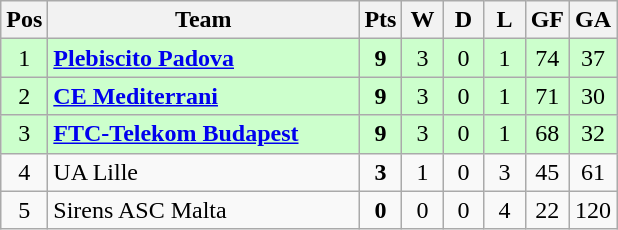<table class="wikitable" style="text-align:center;">
<tr>
<th>Pos</th>
<th width="200">Team</th>
<th width="20">Pts</th>
<th width="20">W</th>
<th width="20">D</th>
<th width="20">L</th>
<th width="20">GF</th>
<th width="20">GA</th>
</tr>
<tr bgcolor="ccffcc" align="center">
<td>1</td>
<td align="left"><strong> <a href='#'>Plebiscito Padova</a></strong></td>
<td><strong>9</strong></td>
<td>3</td>
<td>0</td>
<td>1</td>
<td>74</td>
<td>37</td>
</tr>
<tr bgcolor="ccffcc" align="center">
<td>2</td>
<td align="left"><strong> <a href='#'>CE Mediterrani</a></strong></td>
<td><strong>9</strong></td>
<td>3</td>
<td>0</td>
<td>1</td>
<td>71</td>
<td>30</td>
</tr>
<tr bgcolor="ccffcc" align="center">
<td>3</td>
<td align="left"><strong></strong> <a href='#'><strong>FTC-Telekom Budapest</strong></a></td>
<td><strong>9</strong></td>
<td>3</td>
<td>0</td>
<td>1</td>
<td>68</td>
<td>32</td>
</tr>
<tr align="center">
<td>4</td>
<td align="left"><strong></strong> UA Lille</td>
<td><strong>3</strong></td>
<td>1</td>
<td>0</td>
<td>3</td>
<td>45</td>
<td>61</td>
</tr>
<tr align="center">
<td>5</td>
<td align="left"><strong></strong> Sirens ASC Malta</td>
<td><strong>0</strong></td>
<td>0</td>
<td>0</td>
<td>4</td>
<td>22</td>
<td>120</td>
</tr>
</table>
